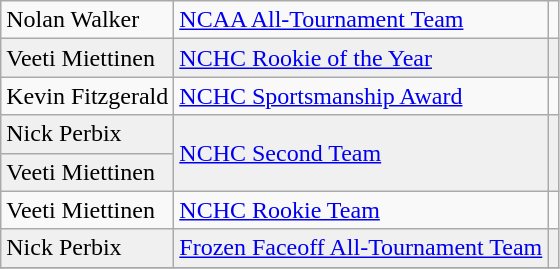<table class="wikitable">
<tr>
<td>Nolan Walker</td>
<td><a href='#'>NCAA All-Tournament Team</a></td>
<td></td>
</tr>
<tr bgcolor=f0f0f0>
<td>Veeti Miettinen</td>
<td><a href='#'>NCHC Rookie of the Year</a></td>
<td></td>
</tr>
<tr>
<td>Kevin Fitzgerald</td>
<td><a href='#'>NCHC Sportsmanship Award</a></td>
<td></td>
</tr>
<tr bgcolor=f0f0f0>
<td>Nick Perbix</td>
<td rowspan=2><a href='#'>NCHC Second Team</a></td>
<td rowspan=2></td>
</tr>
<tr bgcolor=f0f0f0>
<td>Veeti Miettinen</td>
</tr>
<tr>
<td>Veeti Miettinen</td>
<td><a href='#'>NCHC Rookie Team</a></td>
<td></td>
</tr>
<tr bgcolor=f0f0f0>
<td>Nick Perbix</td>
<td><a href='#'>Frozen Faceoff All-Tournament Team</a></td>
<td></td>
</tr>
<tr>
</tr>
</table>
